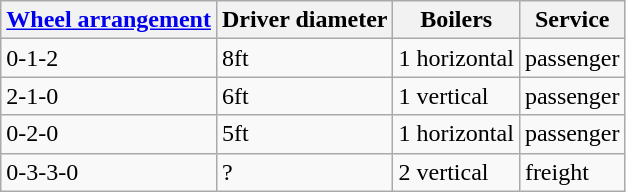<table class="wikitable">
<tr>
<th><a href='#'>Wheel arrangement</a></th>
<th>Driver diameter</th>
<th>Boilers</th>
<th>Service</th>
</tr>
<tr>
<td>0-1-2</td>
<td>8ft</td>
<td>1 horizontal</td>
<td>passenger</td>
</tr>
<tr>
<td>2-1-0</td>
<td>6ft</td>
<td>1 vertical</td>
<td>passenger</td>
</tr>
<tr>
<td>0-2-0</td>
<td>5ft</td>
<td>1 horizontal</td>
<td>passenger</td>
</tr>
<tr>
<td>0-3-3-0</td>
<td>?</td>
<td>2 vertical</td>
<td>freight</td>
</tr>
</table>
